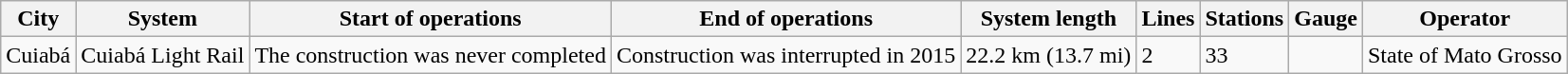<table class="wikitable sortable">
<tr>
<th>City</th>
<th>System</th>
<th>Start of operations</th>
<th>End of operations</th>
<th>System length</th>
<th>Lines</th>
<th>Stations</th>
<th>Gauge</th>
<th>Operator</th>
</tr>
<tr>
<td>Cuiabá</td>
<td>Cuiabá Light Rail</td>
<td>The construction was never completed</td>
<td>Construction was interrupted in 2015</td>
<td>22.2 km (13.7 mi)</td>
<td>2</td>
<td>33</td>
<td></td>
<td> State of Mato Grosso</td>
</tr>
</table>
